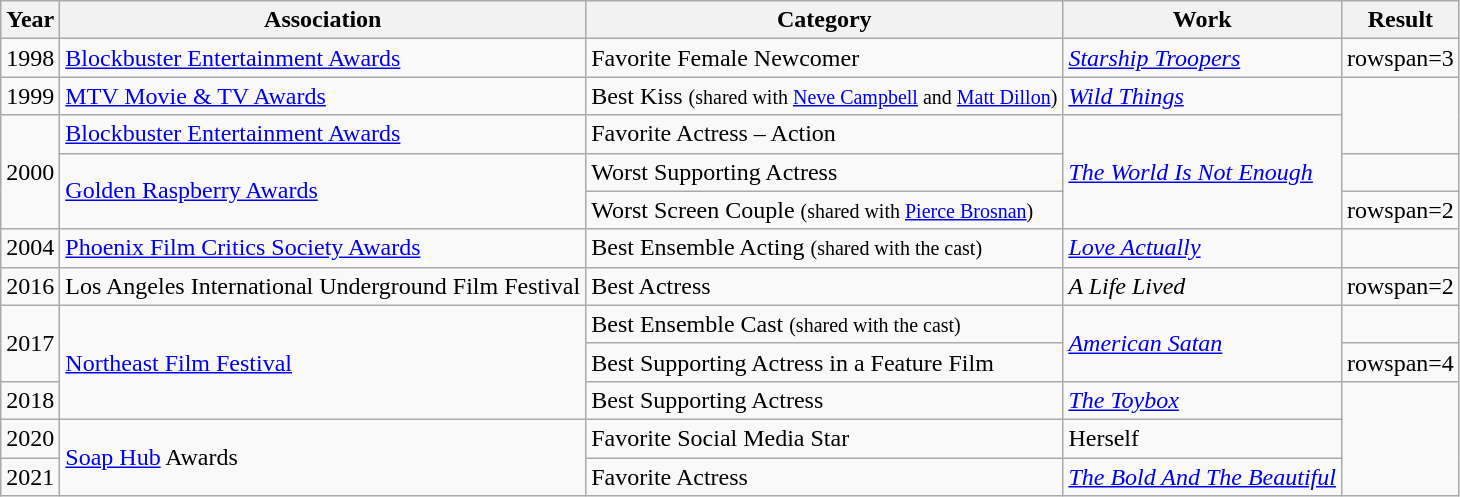<table class="wikitable">
<tr>
<th>Year</th>
<th>Association</th>
<th>Category</th>
<th>Work</th>
<th>Result</th>
</tr>
<tr>
<td>1998</td>
<td><a href='#'>Blockbuster Entertainment Awards</a></td>
<td>Favorite Female Newcomer</td>
<td><em><a href='#'>Starship Troopers</a></em></td>
<td>rowspan=3 </td>
</tr>
<tr>
<td>1999</td>
<td><a href='#'>MTV Movie & TV Awards</a></td>
<td>Best Kiss <small>(shared with <a href='#'>Neve Campbell</a> and <a href='#'>Matt Dillon</a>)</small></td>
<td><em><a href='#'>Wild Things</a></em></td>
</tr>
<tr>
<td rowspan=3>2000</td>
<td><a href='#'>Blockbuster Entertainment Awards</a></td>
<td>Favorite Actress – Action</td>
<td rowspan=3><em><a href='#'>The World Is Not Enough</a></em></td>
</tr>
<tr>
<td rowspan=2><a href='#'>Golden Raspberry Awards</a></td>
<td>Worst Supporting Actress</td>
<td></td>
</tr>
<tr>
<td>Worst Screen Couple <small>(shared with <a href='#'>Pierce Brosnan</a>)</small></td>
<td>rowspan=2 </td>
</tr>
<tr>
<td>2004</td>
<td><a href='#'>Phoenix Film Critics Society Awards</a></td>
<td>Best Ensemble Acting <small>(shared with the cast)</small></td>
<td><em><a href='#'>Love Actually</a></em></td>
</tr>
<tr>
<td>2016</td>
<td>Los Angeles International Underground Film Festival</td>
<td>Best Actress</td>
<td><em>A Life Lived</em></td>
<td>rowspan=2 </td>
</tr>
<tr>
<td rowspan=2>2017</td>
<td rowspan=3><a href='#'>Northeast Film Festival</a></td>
<td>Best Ensemble Cast <small>(shared with the cast)</small></td>
<td rowspan=2><em><a href='#'>American Satan</a></em></td>
</tr>
<tr>
<td>Best Supporting Actress in a Feature Film</td>
<td>rowspan=4 </td>
</tr>
<tr>
<td>2018</td>
<td>Best Supporting Actress</td>
<td><em><a href='#'>The Toybox</a></em></td>
</tr>
<tr>
<td>2020</td>
<td rowspan=2><a href='#'>Soap Hub</a> Awards</td>
<td>Favorite Social Media Star</td>
<td>Herself</td>
</tr>
<tr>
<td>2021</td>
<td>Favorite Actress</td>
<td><em><a href='#'>The Bold And The Beautiful</a></em></td>
</tr>
</table>
